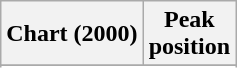<table class="wikitable sortable">
<tr>
<th>Chart (2000)</th>
<th>Peak<br>position</th>
</tr>
<tr>
</tr>
<tr>
</tr>
<tr>
</tr>
</table>
